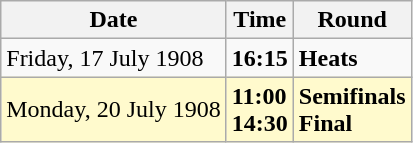<table class="wikitable">
<tr>
<th>Date</th>
<th>Time</th>
<th>Round</th>
</tr>
<tr>
<td>Friday, 17 July 1908</td>
<td><strong>16:15</strong></td>
<td><strong>Heats</strong></td>
</tr>
<tr style=background:lemonchiffon>
<td>Monday, 20 July 1908</td>
<td><strong>11:00</strong><br><strong>14:30</strong></td>
<td><strong>Semifinals</strong><br><strong>Final</strong></td>
</tr>
</table>
